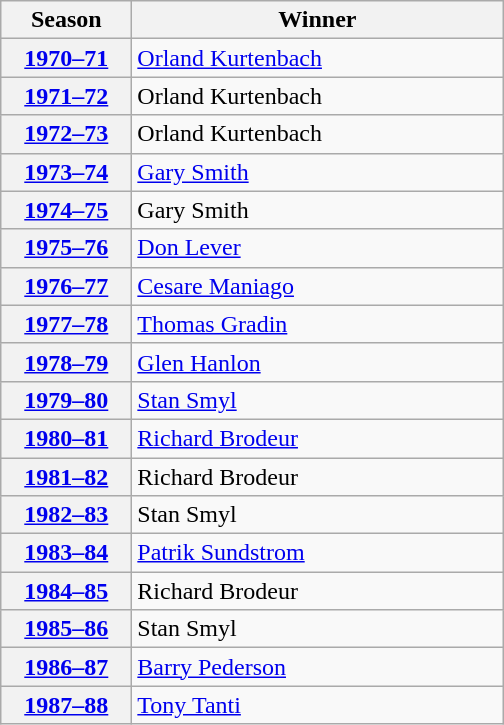<table class="wikitable">
<tr>
<th scope="col" style="width:5em">Season</th>
<th scope="col" style="width:15em">Winner</th>
</tr>
<tr>
<th scope="row"><a href='#'>1970–71</a></th>
<td><a href='#'>Orland Kurtenbach</a></td>
</tr>
<tr>
<th scope="row"><a href='#'>1971–72</a></th>
<td>Orland Kurtenbach</td>
</tr>
<tr>
<th scope="row"><a href='#'>1972–73</a></th>
<td>Orland Kurtenbach</td>
</tr>
<tr>
<th scope="row"><a href='#'>1973–74</a></th>
<td><a href='#'>Gary Smith</a></td>
</tr>
<tr>
<th scope="row"><a href='#'>1974–75</a></th>
<td>Gary Smith</td>
</tr>
<tr>
<th scope="row"><a href='#'>1975–76</a></th>
<td><a href='#'>Don Lever</a></td>
</tr>
<tr>
<th scope="row"><a href='#'>1976–77</a></th>
<td><a href='#'>Cesare Maniago</a></td>
</tr>
<tr>
<th scope="row"><a href='#'>1977–78</a></th>
<td><a href='#'>Thomas Gradin</a></td>
</tr>
<tr>
<th scope="row"><a href='#'>1978–79</a></th>
<td><a href='#'>Glen Hanlon</a></td>
</tr>
<tr>
<th scope="row"><a href='#'>1979–80</a></th>
<td><a href='#'>Stan Smyl</a></td>
</tr>
<tr>
<th scope="row"><a href='#'>1980–81</a></th>
<td><a href='#'>Richard Brodeur</a></td>
</tr>
<tr>
<th scope="row"><a href='#'>1981–82</a></th>
<td>Richard Brodeur</td>
</tr>
<tr>
<th scope="row"><a href='#'>1982–83</a></th>
<td>Stan Smyl</td>
</tr>
<tr>
<th scope="row"><a href='#'>1983–84</a></th>
<td><a href='#'>Patrik Sundstrom</a></td>
</tr>
<tr>
<th scope="row"><a href='#'>1984–85</a></th>
<td>Richard Brodeur</td>
</tr>
<tr>
<th scope="row"><a href='#'>1985–86</a></th>
<td>Stan Smyl</td>
</tr>
<tr>
<th scope="row"><a href='#'>1986–87</a></th>
<td><a href='#'>Barry Pederson</a></td>
</tr>
<tr>
<th scope="row"><a href='#'>1987–88</a></th>
<td><a href='#'>Tony Tanti</a></td>
</tr>
</table>
